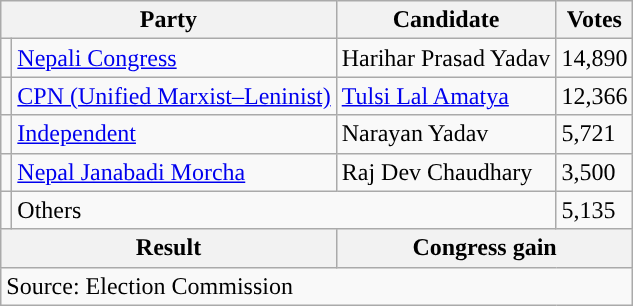<table class="wikitable">
<tr>
<th colspan="2">Party</th>
<th>Candidate</th>
<th>Votes</th>
</tr>
<tr>
<td style="background-color:"></td>
<td><a href='#'>Nepali Congress</a></td>
<td>Harihar Prasad Yadav</td>
<td>14,890</td>
</tr>
<tr>
<td style="background-color:"></td>
<td><a href='#'>CPN (Unified Marxist–Leninist)</a></td>
<td><a href='#'>Tulsi Lal Amatya</a></td>
<td>12,366</td>
</tr>
<tr>
<td style="background-color:"></td>
<td><a href='#'>Independent</a></td>
<td>Narayan Yadav</td>
<td>5,721</td>
</tr>
<tr>
<td></td>
<td><a href='#'>Nepal Janabadi Morcha</a></td>
<td>Raj Dev Chaudhary</td>
<td>3,500</td>
</tr>
<tr>
<td></td>
<td colspan="2">Others</td>
<td>5,135</td>
</tr>
<tr>
<th colspan="2">Result</th>
<th colspan="2">Congress gain</th>
</tr>
<tr>
<td colspan="4">Source: Election Commission</td>
</tr>
</table>
